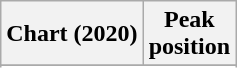<table class="wikitable sortable plainrowheaders" style="text-align:center;">
<tr>
<th scope="col">Chart (2020)</th>
<th scope="col">Peak<br>position</th>
</tr>
<tr>
</tr>
<tr>
</tr>
<tr>
</tr>
</table>
